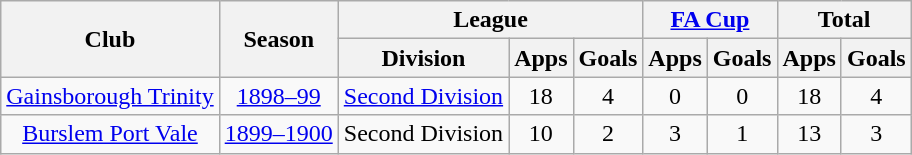<table class="wikitable" style="text-align:center">
<tr>
<th rowspan="2">Club</th>
<th rowspan="2">Season</th>
<th colspan="3">League</th>
<th colspan="2"><a href='#'>FA Cup</a></th>
<th colspan="2">Total</th>
</tr>
<tr>
<th>Division</th>
<th>Apps</th>
<th>Goals</th>
<th>Apps</th>
<th>Goals</th>
<th>Apps</th>
<th>Goals</th>
</tr>
<tr>
<td><a href='#'>Gainsborough Trinity</a></td>
<td><a href='#'>1898–99</a></td>
<td><a href='#'>Second Division</a></td>
<td>18</td>
<td>4</td>
<td>0</td>
<td>0</td>
<td>18</td>
<td>4</td>
</tr>
<tr>
<td><a href='#'>Burslem Port Vale</a></td>
<td><a href='#'>1899–1900</a></td>
<td>Second Division</td>
<td>10</td>
<td>2</td>
<td>3</td>
<td>1</td>
<td>13</td>
<td>3</td>
</tr>
</table>
